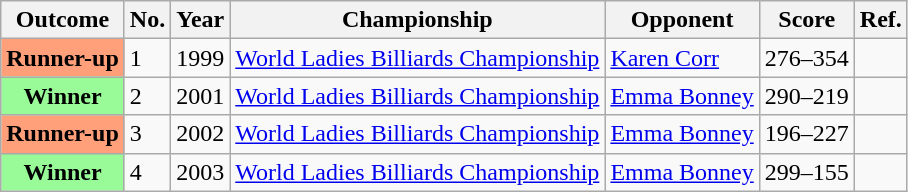<table class="wikitable">
<tr>
<th>Outcome</th>
<th>No.</th>
<th>Year</th>
<th>Championship</th>
<th>Opponent</th>
<th>Score</th>
<th>Ref.</th>
</tr>
<tr>
<th scope="row" style="background:#ffa07a;">Runner-up</th>
<td>1</td>
<td>1999</td>
<td><a href='#'>World Ladies Billiards Championship</a></td>
<td><a href='#'>Karen Corr</a></td>
<td>276–354</td>
<td></td>
</tr>
<tr>
<th scope="row" style="background:#98FB98">Winner</th>
<td>2</td>
<td>2001</td>
<td><a href='#'>World Ladies Billiards Championship</a></td>
<td><a href='#'>Emma Bonney</a></td>
<td>290–219</td>
<td></td>
</tr>
<tr>
<th scope="row" style="background:#ffa07a;">Runner-up</th>
<td>3</td>
<td>2002</td>
<td><a href='#'>World Ladies Billiards Championship</a></td>
<td><a href='#'>Emma Bonney</a></td>
<td>196–227</td>
<td></td>
</tr>
<tr>
<th scope="row" style="background:#98FB98">Winner</th>
<td>4</td>
<td>2003</td>
<td><a href='#'>World Ladies Billiards Championship</a></td>
<td><a href='#'>Emma Bonney</a></td>
<td>299–155</td>
<td></td>
</tr>
</table>
